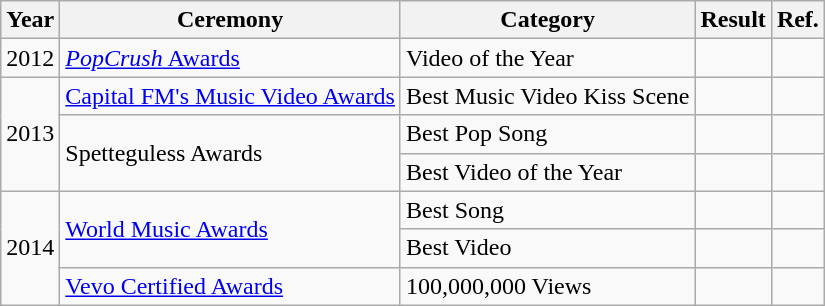<table class="sortable wikitable">
<tr>
<th>Year</th>
<th>Ceremony</th>
<th>Category</th>
<th>Result</th>
<th>Ref.</th>
</tr>
<tr>
<td>2012</td>
<td><a href='#'><em>PopCrush</em> Awards</a></td>
<td>Video of the Year</td>
<td></td>
<td style="text-align:center;"></td>
</tr>
<tr>
<td rowspan="3">2013</td>
<td><a href='#'>Capital FM's Music Video Awards</a></td>
<td>Best Music Video Kiss Scene</td>
<td></td>
<td style="text-align:center;"></td>
</tr>
<tr>
<td rowspan="2">Spetteguless Awards</td>
<td>Best Pop Song</td>
<td></td>
<td style="text-align:center;"></td>
</tr>
<tr>
<td>Best Video of the Year</td>
<td></td>
<td style="text-align:center;"></td>
</tr>
<tr>
<td rowspan="3">2014</td>
<td rowspan="2"><a href='#'>World Music Awards</a></td>
<td>Best Song</td>
<td></td>
<td style="text-align:center;"></td>
</tr>
<tr>
<td>Best Video</td>
<td></td>
<td style="text-align:center;"></td>
</tr>
<tr>
<td><a href='#'>Vevo Certified Awards</a></td>
<td>100,000,000 Views</td>
<td></td>
<td style="text-align:center;"></td>
</tr>
</table>
